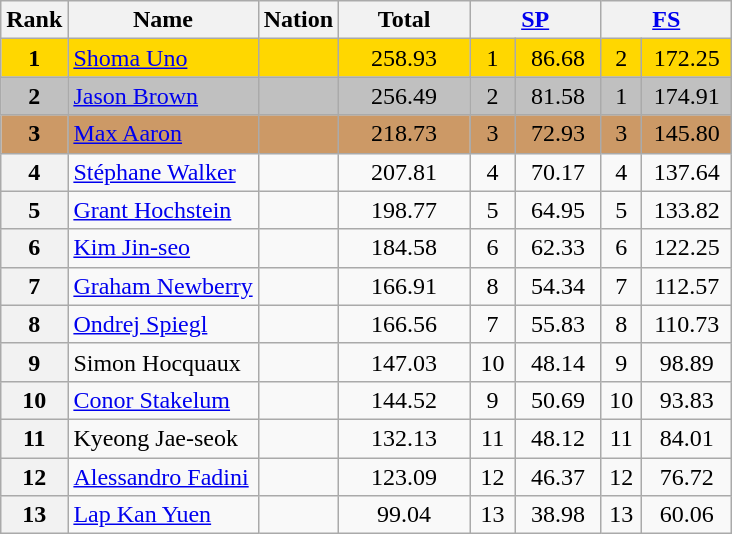<table class="wikitable sortable">
<tr>
<th>Rank</th>
<th>Name</th>
<th>Nation</th>
<th width="80px">Total</th>
<th colspan="2" width="80px"><a href='#'>SP</a></th>
<th colspan="2" width="80px"><a href='#'>FS</a></th>
</tr>
<tr bgcolor="gold">
<td align="center"><strong>1</strong></td>
<td><a href='#'>Shoma Uno</a></td>
<td></td>
<td align="center">258.93</td>
<td align="center">1</td>
<td align="center">86.68</td>
<td align="center">2</td>
<td align="center">172.25</td>
</tr>
<tr bgcolor="silver">
<td align="center"><strong>2</strong></td>
<td><a href='#'>Jason Brown</a></td>
<td></td>
<td align="center">256.49</td>
<td align="center">2</td>
<td align="center">81.58</td>
<td align="center">1</td>
<td align="center">174.91</td>
</tr>
<tr bgcolor="cc9966">
<td align="center"><strong>3</strong></td>
<td><a href='#'>Max Aaron</a></td>
<td></td>
<td align="center">218.73</td>
<td align="center">3</td>
<td align="center">72.93</td>
<td align="center">3</td>
<td align="center">145.80</td>
</tr>
<tr>
<th>4</th>
<td><a href='#'>Stéphane Walker</a></td>
<td></td>
<td align="center">207.81</td>
<td align="center">4</td>
<td align="center">70.17</td>
<td align="center">4</td>
<td align="center">137.64</td>
</tr>
<tr>
<th>5</th>
<td><a href='#'>Grant Hochstein</a></td>
<td></td>
<td align="center">198.77</td>
<td align="center">5</td>
<td align="center">64.95</td>
<td align="center">5</td>
<td align="center">133.82</td>
</tr>
<tr>
<th>6</th>
<td><a href='#'>Kim Jin-seo</a></td>
<td></td>
<td align="center">184.58</td>
<td align="center">6</td>
<td align="center">62.33</td>
<td align="center">6</td>
<td align="center">122.25</td>
</tr>
<tr>
<th>7</th>
<td><a href='#'>Graham Newberry</a></td>
<td></td>
<td align="center">166.91</td>
<td align="center">8</td>
<td align="center">54.34</td>
<td align="center">7</td>
<td align="center">112.57</td>
</tr>
<tr>
<th>8</th>
<td><a href='#'>Ondrej Spiegl</a></td>
<td></td>
<td align="center">166.56</td>
<td align="center">7</td>
<td align="center">55.83</td>
<td align="center">8</td>
<td align="center">110.73</td>
</tr>
<tr>
<th>9</th>
<td>Simon Hocquaux</td>
<td></td>
<td align="center">147.03</td>
<td align="center">10</td>
<td align="center">48.14</td>
<td align="center">9</td>
<td align="center">98.89</td>
</tr>
<tr>
<th>10</th>
<td><a href='#'>Conor Stakelum</a></td>
<td></td>
<td align="center">144.52</td>
<td align="center">9</td>
<td align="center">50.69</td>
<td align="center">10</td>
<td align="center">93.83</td>
</tr>
<tr>
<th>11</th>
<td>Kyeong Jae-seok</td>
<td></td>
<td align="center">132.13</td>
<td align="center">11</td>
<td align="center">48.12</td>
<td align="center">11</td>
<td align="center">84.01</td>
</tr>
<tr>
<th>12</th>
<td><a href='#'>Alessandro Fadini</a></td>
<td></td>
<td align="center">123.09</td>
<td align="center">12</td>
<td align="center">46.37</td>
<td align="center">12</td>
<td align="center">76.72</td>
</tr>
<tr>
<th>13</th>
<td><a href='#'>Lap Kan Yuen</a></td>
<td></td>
<td align="center">99.04</td>
<td align="center">13</td>
<td align="center">38.98</td>
<td align="center">13</td>
<td align="center">60.06</td>
</tr>
</table>
